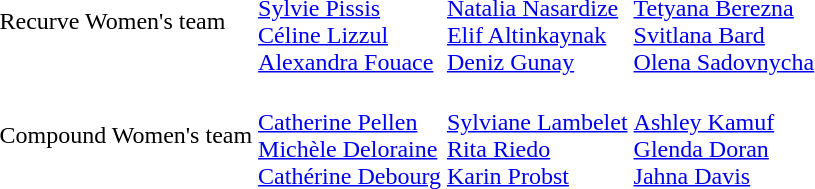<table>
<tr>
<td>Recurve Women's team<br></td>
<td><br><a href='#'>Sylvie Pissis</a><br><a href='#'>Céline Lizzul</a><br><a href='#'>Alexandra Fouace</a></td>
<td><br><a href='#'>Natalia Nasardize</a><br><a href='#'>Elif Altinkaynak</a><br><a href='#'>Deniz Gunay</a></td>
<td><br><a href='#'>Tetyana Berezna</a><br><a href='#'>Svitlana Bard</a><br><a href='#'>Olena Sadovnycha</a></td>
</tr>
<tr>
<td>Compound Women's team<br></td>
<td><br><a href='#'>Catherine Pellen</a><br><a href='#'>Michèle Deloraine</a><br><a href='#'>Cathérine Debourg</a></td>
<td><br><a href='#'>Sylviane Lambelet</a><br><a href='#'>Rita Riedo</a><br><a href='#'>Karin Probst</a></td>
<td><br><a href='#'>Ashley Kamuf</a><br><a href='#'>Glenda Doran</a><br><a href='#'>Jahna Davis</a></td>
</tr>
</table>
